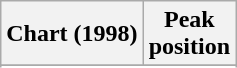<table class="wikitable sortable plainrowheaders">
<tr>
<th scope="col">Chart (1998)</th>
<th scope="col">Peak<br>position</th>
</tr>
<tr>
</tr>
<tr>
</tr>
<tr>
</tr>
</table>
